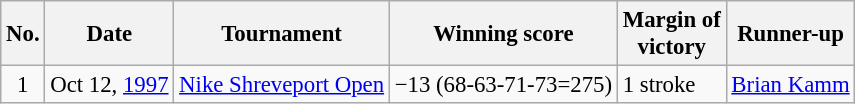<table class="wikitable" style="font-size:95%;">
<tr>
<th>No.</th>
<th>Date</th>
<th>Tournament</th>
<th>Winning score</th>
<th>Margin of<br>victory</th>
<th>Runner-up</th>
</tr>
<tr>
<td align=center>1</td>
<td align=right>Oct 12, <a href='#'>1997</a></td>
<td><a href='#'>Nike Shreveport Open</a></td>
<td>−13 (68-63-71-73=275)</td>
<td>1 stroke</td>
<td> <a href='#'>Brian Kamm</a></td>
</tr>
</table>
